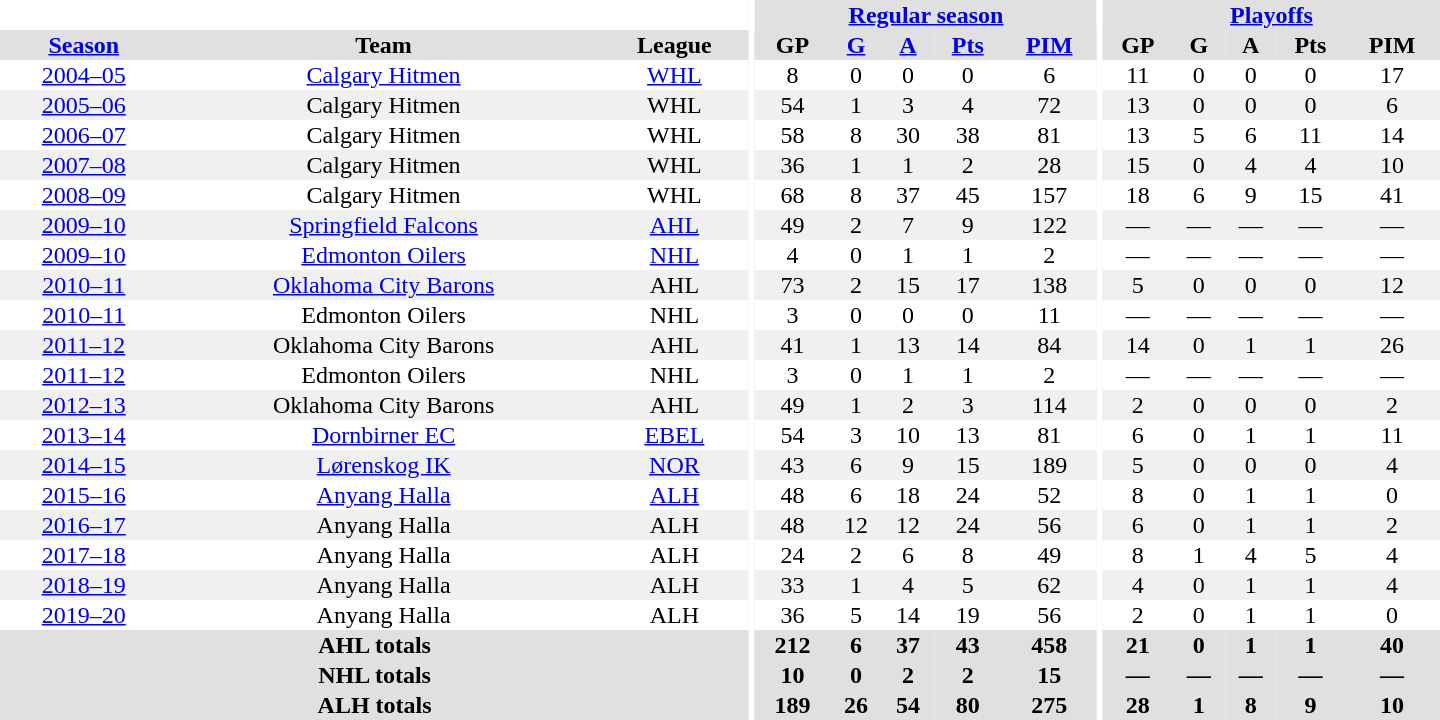<table border="0" cellpadding="1" cellspacing="0" style="text-align:center; width:60em">
<tr bgcolor="#e0e0e0">
<th colspan="3" bgcolor="#ffffff"></th>
<th rowspan="99" bgcolor="#ffffff"></th>
<th colspan="5"><a href='#'>Regular season</a></th>
<th rowspan="99" bgcolor="#ffffff"></th>
<th colspan="5"><a href='#'>Playoffs</a></th>
</tr>
<tr bgcolor="#e0e0e0">
<th><a href='#'>Season</a></th>
<th>Team</th>
<th>League</th>
<th>GP</th>
<th><a href='#'>G</a></th>
<th><a href='#'>A</a></th>
<th><a href='#'>Pts</a></th>
<th><a href='#'>PIM</a></th>
<th>GP</th>
<th>G</th>
<th>A</th>
<th>Pts</th>
<th>PIM</th>
</tr>
<tr>
<td><a href='#'>2004–05</a></td>
<td><a href='#'>Calgary Hitmen</a></td>
<td><a href='#'>WHL</a></td>
<td>8</td>
<td>0</td>
<td>0</td>
<td>0</td>
<td>6</td>
<td>11</td>
<td>0</td>
<td>0</td>
<td>0</td>
<td>17</td>
</tr>
<tr bgcolor="#f0f0f0">
<td><a href='#'>2005–06</a></td>
<td>Calgary Hitmen</td>
<td>WHL</td>
<td>54</td>
<td>1</td>
<td>3</td>
<td>4</td>
<td>72</td>
<td>13</td>
<td>0</td>
<td>0</td>
<td>0</td>
<td>6</td>
</tr>
<tr>
<td><a href='#'>2006–07</a></td>
<td>Calgary Hitmen</td>
<td>WHL</td>
<td>58</td>
<td>8</td>
<td>30</td>
<td>38</td>
<td>81</td>
<td>13</td>
<td>5</td>
<td>6</td>
<td>11</td>
<td>14</td>
</tr>
<tr bgcolor="#f0f0f0">
<td><a href='#'>2007–08</a></td>
<td>Calgary Hitmen</td>
<td>WHL</td>
<td>36</td>
<td>1</td>
<td>1</td>
<td>2</td>
<td>28</td>
<td>15</td>
<td>0</td>
<td>4</td>
<td>4</td>
<td>10</td>
</tr>
<tr>
<td><a href='#'>2008–09</a></td>
<td>Calgary Hitmen</td>
<td>WHL</td>
<td>68</td>
<td>8</td>
<td>37</td>
<td>45</td>
<td>157</td>
<td>18</td>
<td>6</td>
<td>9</td>
<td>15</td>
<td>41</td>
</tr>
<tr bgcolor="#f0f0f0">
<td><a href='#'>2009–10</a></td>
<td><a href='#'>Springfield Falcons</a></td>
<td><a href='#'>AHL</a></td>
<td>49</td>
<td>2</td>
<td>7</td>
<td>9</td>
<td>122</td>
<td>—</td>
<td>—</td>
<td>—</td>
<td>—</td>
<td>—</td>
</tr>
<tr>
<td><a href='#'>2009–10</a></td>
<td><a href='#'>Edmonton Oilers</a></td>
<td><a href='#'>NHL</a></td>
<td>4</td>
<td>0</td>
<td>1</td>
<td>1</td>
<td>2</td>
<td>—</td>
<td>—</td>
<td>—</td>
<td>—</td>
<td>—</td>
</tr>
<tr bgcolor="#f0f0f0">
<td><a href='#'>2010–11</a></td>
<td><a href='#'>Oklahoma City Barons</a></td>
<td>AHL</td>
<td>73</td>
<td>2</td>
<td>15</td>
<td>17</td>
<td>138</td>
<td>5</td>
<td>0</td>
<td>0</td>
<td>0</td>
<td>12</td>
</tr>
<tr>
<td><a href='#'>2010–11</a></td>
<td>Edmonton Oilers</td>
<td>NHL</td>
<td>3</td>
<td>0</td>
<td>0</td>
<td>0</td>
<td>11</td>
<td>—</td>
<td>—</td>
<td>—</td>
<td>—</td>
<td>—</td>
</tr>
<tr bgcolor="#f0f0f0">
<td><a href='#'>2011–12</a></td>
<td>Oklahoma City Barons</td>
<td>AHL</td>
<td>41</td>
<td>1</td>
<td>13</td>
<td>14</td>
<td>84</td>
<td>14</td>
<td>0</td>
<td>1</td>
<td>1</td>
<td>26</td>
</tr>
<tr>
<td><a href='#'>2011–12</a></td>
<td>Edmonton Oilers</td>
<td>NHL</td>
<td>3</td>
<td>0</td>
<td>1</td>
<td>1</td>
<td>2</td>
<td>—</td>
<td>—</td>
<td>—</td>
<td>—</td>
<td>—</td>
</tr>
<tr bgcolor="#f0f0f0">
<td><a href='#'>2012–13</a></td>
<td>Oklahoma City Barons</td>
<td>AHL</td>
<td>49</td>
<td>1</td>
<td>2</td>
<td>3</td>
<td>114</td>
<td>2</td>
<td>0</td>
<td>0</td>
<td>0</td>
<td>2</td>
</tr>
<tr>
<td><a href='#'>2013–14</a></td>
<td><a href='#'>Dornbirner EC</a></td>
<td><a href='#'>EBEL</a></td>
<td>54</td>
<td>3</td>
<td>10</td>
<td>13</td>
<td>81</td>
<td>6</td>
<td>0</td>
<td>1</td>
<td>1</td>
<td>11</td>
</tr>
<tr bgcolor="#f0f0f0">
<td><a href='#'>2014–15</a></td>
<td><a href='#'>Lørenskog IK</a></td>
<td><a href='#'>NOR</a></td>
<td>43</td>
<td>6</td>
<td>9</td>
<td>15</td>
<td>189</td>
<td>5</td>
<td>0</td>
<td>0</td>
<td>0</td>
<td>4</td>
</tr>
<tr>
<td><a href='#'>2015–16</a></td>
<td><a href='#'>Anyang Halla</a></td>
<td><a href='#'>ALH</a></td>
<td>48</td>
<td>6</td>
<td>18</td>
<td>24</td>
<td>52</td>
<td>8</td>
<td>0</td>
<td>1</td>
<td>1</td>
<td>0</td>
</tr>
<tr bgcolor="#f0f0f0">
<td><a href='#'>2016–17</a></td>
<td>Anyang Halla</td>
<td>ALH</td>
<td>48</td>
<td>12</td>
<td>12</td>
<td>24</td>
<td>56</td>
<td>6</td>
<td>0</td>
<td>1</td>
<td>1</td>
<td>2</td>
</tr>
<tr>
<td><a href='#'>2017–18</a></td>
<td>Anyang Halla</td>
<td>ALH</td>
<td>24</td>
<td>2</td>
<td>6</td>
<td>8</td>
<td>49</td>
<td>8</td>
<td>1</td>
<td>4</td>
<td>5</td>
<td>4</td>
</tr>
<tr bgcolor="#f0f0f0">
<td><a href='#'>2018–19</a></td>
<td>Anyang Halla</td>
<td>ALH</td>
<td>33</td>
<td>1</td>
<td>4</td>
<td>5</td>
<td>62</td>
<td>4</td>
<td>0</td>
<td>1</td>
<td>1</td>
<td>4</td>
</tr>
<tr>
<td><a href='#'>2019–20</a></td>
<td>Anyang Halla</td>
<td>ALH</td>
<td>36</td>
<td>5</td>
<td>14</td>
<td>19</td>
<td>56</td>
<td>2</td>
<td>0</td>
<td>1</td>
<td>1</td>
<td>0</td>
</tr>
<tr style="background:#e0e0e0;">
<th colspan="3">AHL totals</th>
<th>212</th>
<th>6</th>
<th>37</th>
<th>43</th>
<th>458</th>
<th>21</th>
<th>0</th>
<th>1</th>
<th>1</th>
<th>40</th>
</tr>
<tr style="background:#e0e0e0;">
<th colspan="3">NHL totals</th>
<th>10</th>
<th>0</th>
<th>2</th>
<th>2</th>
<th>15</th>
<th>—</th>
<th>—</th>
<th>—</th>
<th>—</th>
<th>—</th>
</tr>
<tr style="background:#e0e0e0;">
<th colspan="3">ALH totals</th>
<th>189</th>
<th>26</th>
<th>54</th>
<th>80</th>
<th>275</th>
<th>28</th>
<th>1</th>
<th>8</th>
<th>9</th>
<th>10</th>
</tr>
</table>
